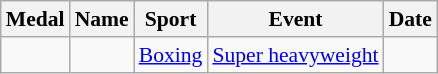<table class="wikitable sortable" style="font-size:90%">
<tr>
<th>Medal</th>
<th>Name</th>
<th>Sport</th>
<th>Event</th>
<th>Date</th>
</tr>
<tr>
<td></td>
<td></td>
<td><a href='#'>Boxing</a></td>
<td><a href='#'>Super heavyweight</a></td>
<td></td>
</tr>
</table>
